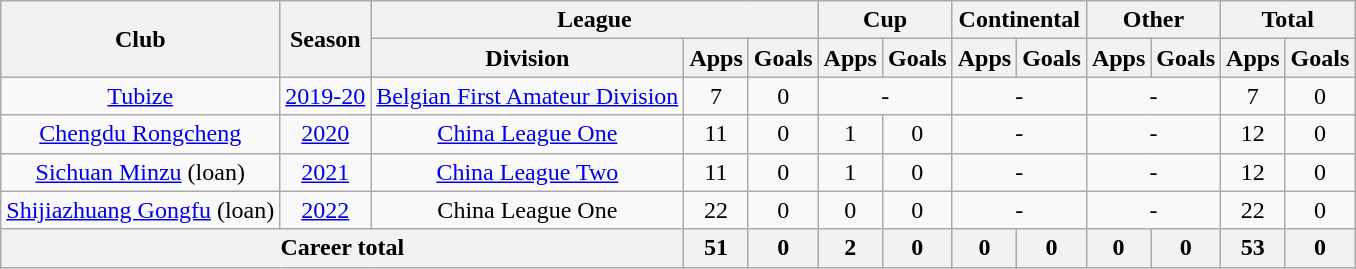<table class="wikitable" style="text-align:center;">
<tr>
<th rowspan="2">Club</th>
<th rowspan="2">Season</th>
<th colspan="3">League</th>
<th colspan="2">Cup</th>
<th colspan="2">Continental</th>
<th colspan="2">Other</th>
<th colspan="2">Total</th>
</tr>
<tr>
<th>Division</th>
<th>Apps</th>
<th>Goals</th>
<th>Apps</th>
<th>Goals</th>
<th>Apps</th>
<th>Goals</th>
<th>Apps</th>
<th>Goals</th>
<th>Apps</th>
<th>Goals</th>
</tr>
<tr>
<td><a href='#'>Tubize</a></td>
<td><a href='#'>2019-20</a></td>
<td><a href='#'>Belgian First Amateur Division</a></td>
<td>7</td>
<td>0</td>
<td colspan="2">-</td>
<td colspan="2">-</td>
<td colspan="2">-</td>
<td>7</td>
<td>0</td>
</tr>
<tr>
<td><a href='#'>Chengdu Rongcheng</a></td>
<td><a href='#'>2020</a></td>
<td><a href='#'>China League One</a></td>
<td>11</td>
<td>0</td>
<td>1</td>
<td>0</td>
<td colspan="2">-</td>
<td colspan="2">-</td>
<td>12</td>
<td>0</td>
</tr>
<tr>
<td><a href='#'>Sichuan Minzu</a> (loan)</td>
<td><a href='#'>2021</a></td>
<td><a href='#'>China League Two</a></td>
<td>11</td>
<td>0</td>
<td>1</td>
<td>0</td>
<td colspan="2">-</td>
<td colspan="2">-</td>
<td>12</td>
<td>0</td>
</tr>
<tr>
<td><a href='#'>Shijiazhuang Gongfu</a> (loan)</td>
<td><a href='#'>2022</a></td>
<td>China League One</td>
<td>22</td>
<td>0</td>
<td>0</td>
<td>0</td>
<td colspan="2">-</td>
<td colspan="2">-</td>
<td>22</td>
<td>0</td>
</tr>
<tr>
<th colspan=3>Career total</th>
<th>51</th>
<th>0</th>
<th>2</th>
<th>0</th>
<th>0</th>
<th>0</th>
<th>0</th>
<th>0</th>
<th>53</th>
<th>0</th>
</tr>
</table>
